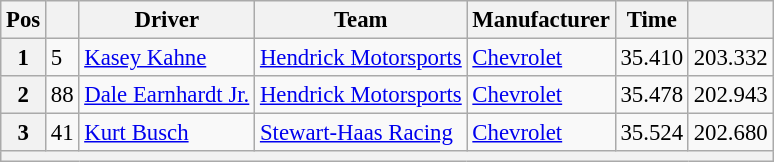<table class="wikitable" style="font-size:95%">
<tr>
<th>Pos</th>
<th></th>
<th>Driver</th>
<th>Team</th>
<th>Manufacturer</th>
<th>Time</th>
<th></th>
</tr>
<tr>
<th>1</th>
<td>5</td>
<td><a href='#'>Kasey Kahne</a></td>
<td><a href='#'>Hendrick Motorsports</a></td>
<td><a href='#'>Chevrolet</a></td>
<td>35.410</td>
<td>203.332</td>
</tr>
<tr>
<th>2</th>
<td>88</td>
<td><a href='#'>Dale Earnhardt Jr.</a></td>
<td><a href='#'>Hendrick Motorsports</a></td>
<td><a href='#'>Chevrolet</a></td>
<td>35.478</td>
<td>202.943</td>
</tr>
<tr>
<th>3</th>
<td>41</td>
<td><a href='#'>Kurt Busch</a></td>
<td><a href='#'>Stewart-Haas Racing</a></td>
<td><a href='#'>Chevrolet</a></td>
<td>35.524</td>
<td>202.680</td>
</tr>
<tr>
<th colspan="7"></th>
</tr>
</table>
